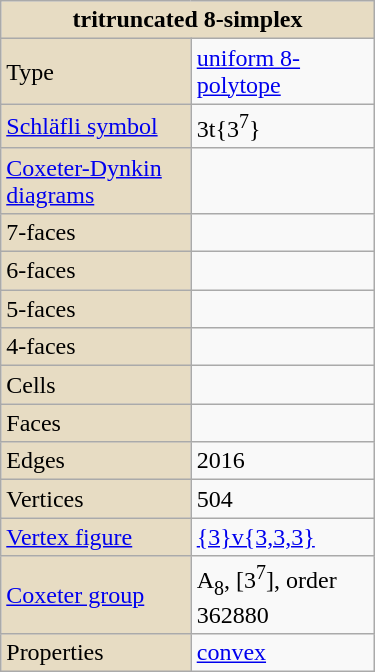<table class="wikitable" align="right" style="margin-left:10px" width="250">
<tr>
<th style="background:#e7dcc3;" colspan="2">tritruncated 8-simplex</th>
</tr>
<tr>
<td style="background:#e7dcc3;">Type</td>
<td><a href='#'>uniform 8-polytope</a></td>
</tr>
<tr>
<td style="background:#e7dcc3;"><a href='#'>Schläfli symbol</a></td>
<td>3t{3<sup>7</sup>}</td>
</tr>
<tr>
<td style="background:#e7dcc3;"><a href='#'>Coxeter-Dynkin diagrams</a></td>
<td></td>
</tr>
<tr>
<td style="background:#e7dcc3;">7-faces</td>
<td></td>
</tr>
<tr>
<td style="background:#e7dcc3;">6-faces</td>
<td></td>
</tr>
<tr>
<td style="background:#e7dcc3;">5-faces</td>
<td></td>
</tr>
<tr>
<td style="background:#e7dcc3;">4-faces</td>
<td></td>
</tr>
<tr>
<td style="background:#e7dcc3;">Cells</td>
<td></td>
</tr>
<tr>
<td style="background:#e7dcc3;">Faces</td>
<td></td>
</tr>
<tr>
<td style="background:#e7dcc3;">Edges</td>
<td>2016</td>
</tr>
<tr>
<td style="background:#e7dcc3;">Vertices</td>
<td>504</td>
</tr>
<tr>
<td style="background:#e7dcc3;"><a href='#'>Vertex figure</a></td>
<td><a href='#'>{3}v{3,3,3}</a></td>
</tr>
<tr>
<td style="background:#e7dcc3;"><a href='#'>Coxeter group</a></td>
<td>A<sub>8</sub>, [3<sup>7</sup>], order 362880</td>
</tr>
<tr>
<td style="background:#e7dcc3;">Properties</td>
<td><a href='#'>convex</a></td>
</tr>
</table>
